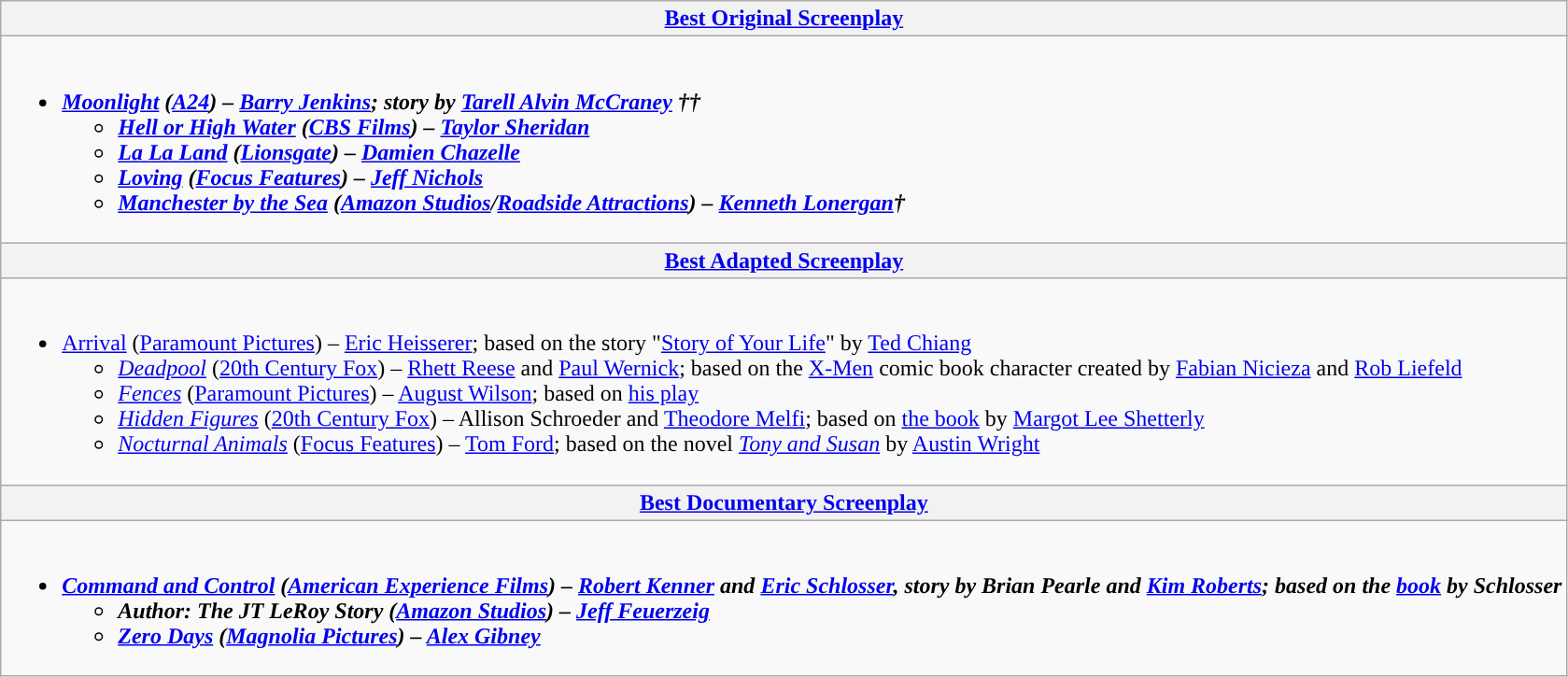<table class=wikitable style="width=100%">
<tr>
<th colspan="2" style="background:"><a href='#'>Best Original Screenplay</a></th>
</tr>
<tr>
<td colspan="2" style="vertical-align:top;"><br><ul><li><strong><em><a href='#'>Moonlight</a><em> (<a href='#'>A24</a>) – <a href='#'>Barry Jenkins</a>; story by <a href='#'>Tarell Alvin McCraney</a><strong> ††<ul><li></em><a href='#'>Hell or High Water</a><em> (<a href='#'>CBS Films</a>) – <a href='#'>Taylor Sheridan</a></li><li></em><a href='#'>La La Land</a><em> (<a href='#'>Lionsgate</a>) – <a href='#'>Damien Chazelle</a></li><li></em><a href='#'>Loving</a><em> (<a href='#'>Focus Features</a>) – <a href='#'>Jeff Nichols</a></li><li></em><a href='#'>Manchester by the Sea</a><em> (<a href='#'>Amazon Studios</a>/<a href='#'>Roadside Attractions</a>) – <a href='#'>Kenneth Lonergan</a>†</li></ul></li></ul></td>
</tr>
<tr>
<th colspan="2" style="background:"><a href='#'>Best Adapted Screenplay</a></th>
</tr>
<tr>
<td colspan="2" style="vertical-align:top;"><br><ul><li></em></strong><a href='#'>Arrival</a></em> (<a href='#'>Paramount Pictures</a>) – <a href='#'>Eric Heisserer</a>; based on the story "<a href='#'>Story of Your Life</a>" by <a href='#'>Ted Chiang</a></strong><ul><li><em><a href='#'>Deadpool</a></em> (<a href='#'>20th Century Fox</a>) – <a href='#'>Rhett Reese</a> and <a href='#'>Paul Wernick</a>; based on the <a href='#'>X-Men</a> comic book character created by <a href='#'>Fabian Nicieza</a> and <a href='#'>Rob Liefeld</a></li><li><em><a href='#'>Fences</a></em> (<a href='#'>Paramount Pictures</a>) – <a href='#'>August Wilson</a>; based on <a href='#'>his play</a></li><li><em><a href='#'>Hidden Figures</a></em> (<a href='#'>20th Century Fox</a>) – Allison Schroeder and <a href='#'>Theodore Melfi</a>; based on <a href='#'>the book</a> by <a href='#'>Margot Lee Shetterly</a></li><li><em><a href='#'>Nocturnal Animals</a></em> (<a href='#'>Focus Features</a>) – <a href='#'>Tom Ford</a>; based on the novel <em><a href='#'>Tony and Susan</a></em> by <a href='#'>Austin Wright</a></li></ul></li></ul></td>
</tr>
<tr>
<th colspan="2" style="background:"><a href='#'>Best Documentary Screenplay</a></th>
</tr>
<tr>
<td colspan="2" style="vertical-align:top;"><br><ul><li><strong><em><a href='#'>Command and Control</a><em> (<a href='#'>American Experience Films</a>) – <a href='#'>Robert Kenner</a> and <a href='#'>Eric Schlosser</a>, story by Brian Pearle and <a href='#'>Kim Roberts</a>; based on the <a href='#'>book</a> by Schlosser<strong><ul><li></em>Author: The JT LeRoy Story<em> (<a href='#'>Amazon Studios</a>) – <a href='#'>Jeff Feuerzeig</a></li><li></em><a href='#'>Zero Days</a><em> (<a href='#'>Magnolia Pictures</a>) – <a href='#'>Alex Gibney</a></li></ul></li></ul></td>
</tr>
</table>
